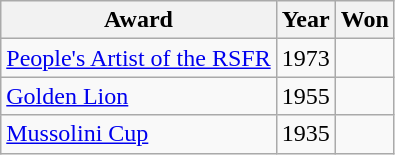<table class="wikitable">
<tr>
<th>Award</th>
<th>Year</th>
<th>Won</th>
</tr>
<tr>
<td><a href='#'> People's Artist of the RSFR</a></td>
<td>1973</td>
<td></td>
</tr>
<tr>
<td><a href='#'>Golden Lion</a></td>
<td>1955</td>
<td></td>
</tr>
<tr>
<td><a href='#'>Mussolini Cup</a></td>
<td>1935</td>
<td></td>
</tr>
</table>
